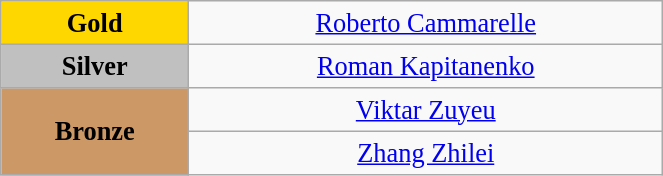<table class="wikitable" style=" text-align:center; font-size:110%;" width="35%">
<tr>
<td bgcolor="gold"><strong>Gold</strong></td>
<td><a href='#'>Roberto Cammarelle</a> <br><em></em></td>
</tr>
<tr>
<td bgcolor="silver"><strong>Silver</strong></td>
<td><a href='#'>Roman Kapitanenko</a> <br><em></em></td>
</tr>
<tr>
<td rowspan="2" bgcolor="#cc9966"><strong>Bronze</strong></td>
<td><a href='#'>Viktar Zuyeu</a> <br><em></em></td>
</tr>
<tr>
<td><a href='#'>Zhang Zhilei</a> <br><em></em></td>
</tr>
</table>
